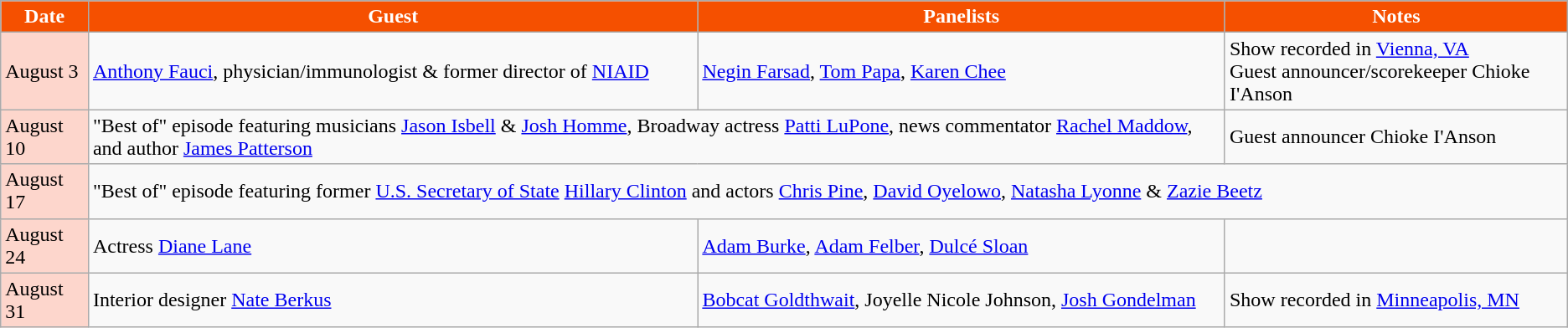<table class="wikitable">
<tr>
<th style="background:#f55000;color:#FFFFFF;">Date</th>
<th style="background:#f55000;color:#FFFFFF;">Guest</th>
<th style="background:#f55000;color:#FFFFFF;">Panelists</th>
<th style="background:#f55000;color:#FFFFFF;">Notes</th>
</tr>
<tr>
<td style="background:#FDD6CC;color:#000000;">August 3</td>
<td><a href='#'>Anthony Fauci</a>, physician/immunologist & former director of <a href='#'>NIAID</a></td>
<td><a href='#'>Negin Farsad</a>, <a href='#'>Tom Papa</a>, <a href='#'>Karen Chee</a></td>
<td>Show recorded in <a href='#'>Vienna, VA</a>  <br> Guest announcer/scorekeeper Chioke I'Anson</td>
</tr>
<tr>
<td style="background:#FDD6CC;color:#000000;">August 10</td>
<td colspan=2>"Best of" episode featuring musicians <a href='#'>Jason Isbell</a> & <a href='#'>Josh Homme</a>, Broadway actress <a href='#'>Patti LuPone</a>, news commentator <a href='#'>Rachel Maddow</a>, and author <a href='#'>James Patterson</a></td>
<td>Guest announcer Chioke I'Anson</td>
</tr>
<tr>
<td style="background:#FDD6CC;color:#000000;">August 17</td>
<td colspan=3>"Best of" episode featuring former <a href='#'>U.S. Secretary of State</a> <a href='#'>Hillary Clinton</a> and actors <a href='#'>Chris Pine</a>, <a href='#'>David Oyelowo</a>, <a href='#'>Natasha Lyonne</a> & <a href='#'>Zazie Beetz</a></td>
</tr>
<tr>
<td style="background:#FDD6CC;color:#000000;">August 24</td>
<td>Actress <a href='#'>Diane Lane</a></td>
<td><a href='#'>Adam Burke</a>, <a href='#'>Adam Felber</a>, <a href='#'>Dulcé Sloan</a></td>
<td></td>
</tr>
<tr>
<td style="background:#FDD6CC;color:#000000;">August 31</td>
<td>Interior designer <a href='#'>Nate Berkus</a></td>
<td><a href='#'>Bobcat Goldthwait</a>, Joyelle Nicole Johnson, <a href='#'>Josh Gondelman</a></td>
<td>Show recorded in <a href='#'>Minneapolis, MN</a> </td>
</tr>
</table>
